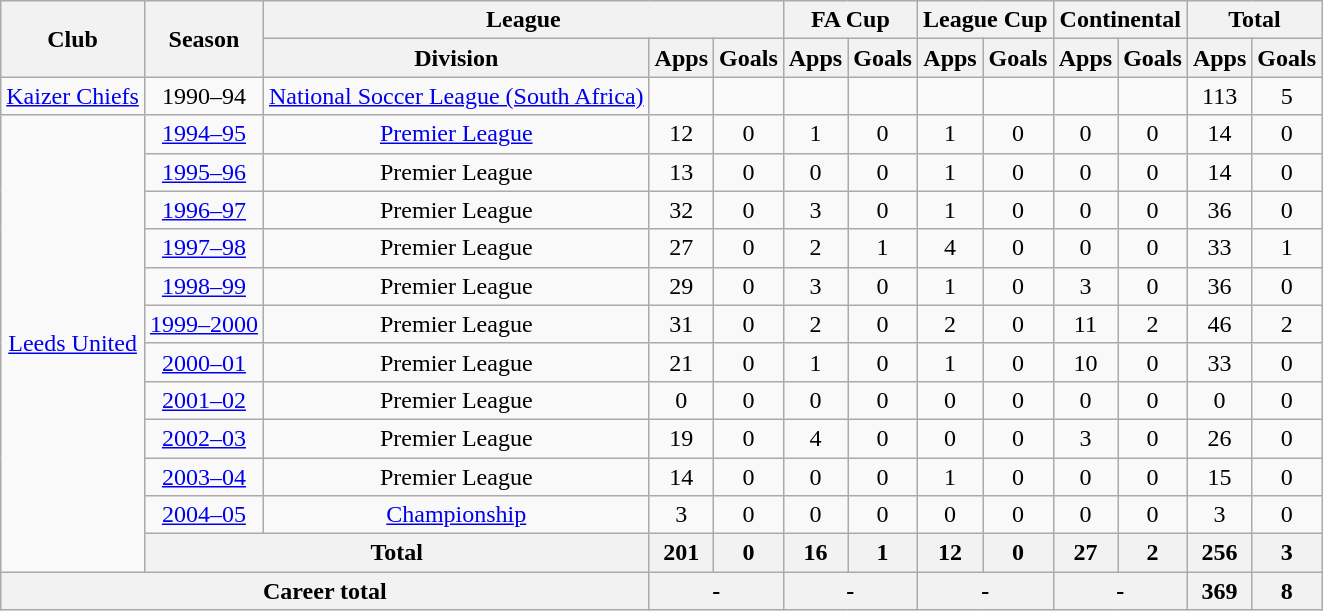<table class="wikitable" style="text-align: center">
<tr>
<th rowspan="2">Club</th>
<th rowspan="2">Season</th>
<th colspan="3">League</th>
<th colspan="2">FA Cup</th>
<th colspan="2">League Cup</th>
<th colspan="2">Continental</th>
<th colspan="2">Total</th>
</tr>
<tr>
<th>Division</th>
<th>Apps</th>
<th>Goals</th>
<th>Apps</th>
<th>Goals</th>
<th>Apps</th>
<th>Goals</th>
<th>Apps</th>
<th>Goals</th>
<th>Apps</th>
<th>Goals</th>
</tr>
<tr>
<td><a href='#'>Kaizer Chiefs</a></td>
<td>1990–94</td>
<td><a href='#'>National Soccer League (South Africa)</a></td>
<td></td>
<td></td>
<td></td>
<td></td>
<td></td>
<td></td>
<td></td>
<td></td>
<td>113</td>
<td>5</td>
</tr>
<tr>
<td rowspan="12"><a href='#'>Leeds United</a></td>
<td><a href='#'>1994–95</a></td>
<td><a href='#'>Premier League</a></td>
<td>12</td>
<td>0</td>
<td>1</td>
<td>0</td>
<td>1</td>
<td>0</td>
<td>0</td>
<td>0</td>
<td>14</td>
<td>0</td>
</tr>
<tr>
<td><a href='#'>1995–96</a></td>
<td>Premier League</td>
<td>13</td>
<td>0</td>
<td>0</td>
<td>0</td>
<td>1</td>
<td>0</td>
<td>0</td>
<td>0</td>
<td>14</td>
<td>0</td>
</tr>
<tr>
<td><a href='#'>1996–97</a></td>
<td>Premier League</td>
<td>32</td>
<td>0</td>
<td>3</td>
<td>0</td>
<td>1</td>
<td>0</td>
<td>0</td>
<td>0</td>
<td>36</td>
<td>0</td>
</tr>
<tr>
<td><a href='#'>1997–98</a></td>
<td>Premier League</td>
<td>27</td>
<td>0</td>
<td>2</td>
<td>1</td>
<td>4</td>
<td>0</td>
<td>0</td>
<td>0</td>
<td>33</td>
<td>1</td>
</tr>
<tr>
<td><a href='#'>1998–99</a></td>
<td>Premier League</td>
<td>29</td>
<td>0</td>
<td>3</td>
<td>0</td>
<td>1</td>
<td>0</td>
<td>3</td>
<td>0</td>
<td>36</td>
<td>0</td>
</tr>
<tr>
<td><a href='#'>1999–2000</a></td>
<td>Premier League</td>
<td>31</td>
<td>0</td>
<td>2</td>
<td>0</td>
<td>2</td>
<td>0</td>
<td>11</td>
<td>2</td>
<td>46</td>
<td>2</td>
</tr>
<tr>
<td><a href='#'>2000–01</a></td>
<td>Premier League</td>
<td>21</td>
<td>0</td>
<td>1</td>
<td>0</td>
<td>1</td>
<td>0</td>
<td>10</td>
<td>0</td>
<td>33</td>
<td>0</td>
</tr>
<tr>
<td><a href='#'>2001–02</a></td>
<td>Premier League</td>
<td>0</td>
<td>0</td>
<td>0</td>
<td>0</td>
<td>0</td>
<td>0</td>
<td>0</td>
<td>0</td>
<td>0</td>
<td>0</td>
</tr>
<tr>
<td><a href='#'>2002–03</a></td>
<td>Premier League</td>
<td>19</td>
<td>0</td>
<td>4</td>
<td>0</td>
<td>0</td>
<td>0</td>
<td>3</td>
<td>0</td>
<td>26</td>
<td>0</td>
</tr>
<tr>
<td><a href='#'>2003–04</a></td>
<td>Premier League</td>
<td>14</td>
<td>0</td>
<td>0</td>
<td>0</td>
<td>1</td>
<td>0</td>
<td>0</td>
<td>0</td>
<td>15</td>
<td>0</td>
</tr>
<tr>
<td><a href='#'>2004–05</a></td>
<td><a href='#'>Championship</a></td>
<td>3</td>
<td>0</td>
<td>0</td>
<td>0</td>
<td>0</td>
<td>0</td>
<td>0</td>
<td>0</td>
<td>3</td>
<td>0</td>
</tr>
<tr>
<th colspan="2">Total</th>
<th>201</th>
<th>0</th>
<th>16</th>
<th>1</th>
<th>12</th>
<th>0</th>
<th>27</th>
<th>2</th>
<th>256</th>
<th>3</th>
</tr>
<tr>
<th colspan="3">Career total</th>
<th colspan="2">-</th>
<th colspan="2">-</th>
<th colspan="2">-</th>
<th colspan="2">-</th>
<th>369</th>
<th>8</th>
</tr>
</table>
